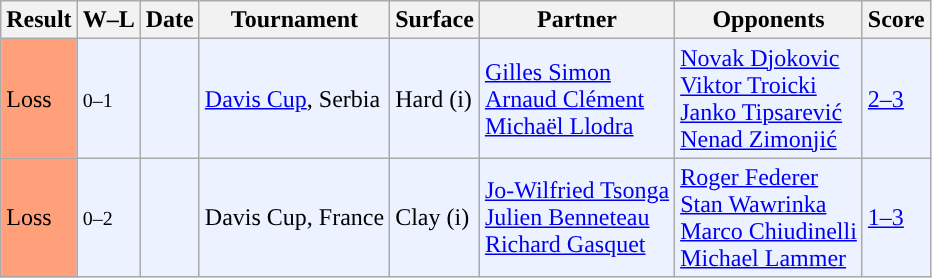<table class="sortable wikitable">
<tr>
<th>Result</th>
<th class="unsortable">W–L</th>
<th>Date</th>
<th>Tournament</th>
<th>Surface</th>
<th>Partner</th>
<th>Opponents</th>
<th class="unsortable">Score</th>
</tr>
<tr style="background:#ECF2FF">
<td bgcolor="ffa07a">Loss</td>
<td><small>0–1</small></td>
<td><a href='#'></a></td>
<td><a href='#'>Davis Cup</a>, Serbia</td>
<td>Hard (i)</td>
<td> <a href='#'>Gilles Simon</a><br> <a href='#'>Arnaud Clément</a><br> <a href='#'>Michaël Llodra</a></td>
<td> <a href='#'>Novak Djokovic</a><br> <a href='#'>Viktor Troicki</a><br> <a href='#'>Janko Tipsarević</a><br> <a href='#'>Nenad Zimonjić</a></td>
<td><a href='#'>2–3</a></td>
</tr>
<tr style="background:#ECF2FF">
<td bgcolor="ffa07a">Loss</td>
<td><small>0–2</small></td>
<td><a href='#'></a></td>
<td>Davis Cup, France</td>
<td>Clay (i)</td>
<td> <a href='#'>Jo-Wilfried Tsonga</a><br> <a href='#'>Julien Benneteau</a><br> <a href='#'>Richard Gasquet</a></td>
<td> <a href='#'>Roger Federer</a><br> <a href='#'>Stan Wawrinka</a><br> <a href='#'>Marco Chiudinelli</a><br> <a href='#'>Michael Lammer</a></td>
<td><a href='#'>1–3</a></td>
</tr>
</table>
